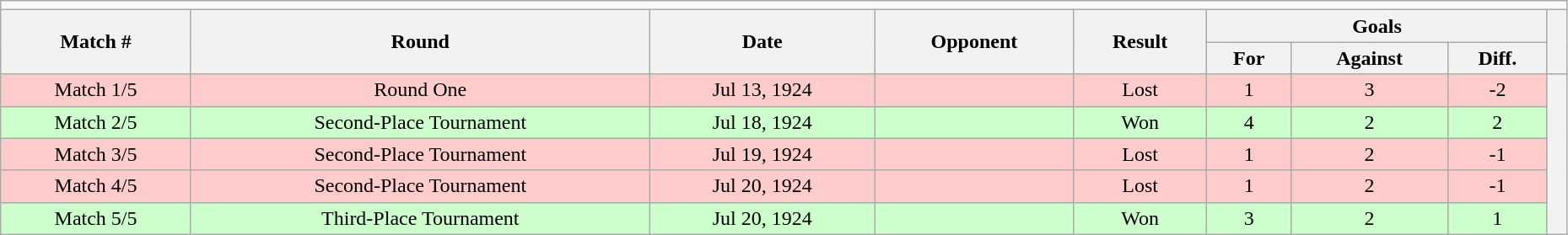<table class="wikitable" style="text-align: center; width: 98%; font-size: 100%; margin-left: 1em;">
<tr>
<td colspan="10"></td>
</tr>
<tr>
<th rowspan="2">Match #</th>
<th rowspan="2">Round</th>
<th rowspan="2">Date</th>
<th rowspan="2">Opponent</th>
<th rowspan="2">Result</th>
<th colspan="3">Goals</th>
<th rowspan="2"></th>
</tr>
<tr>
<th>For</th>
<th>Against</th>
<th>Diff.</th>
</tr>
<tr style="background: #fcc;">
<td>Match 1/5</td>
<td>Round One</td>
<td>Jul 13, 1924</td>
<td></td>
<td>Lost</td>
<td>1</td>
<td>3</td>
<td>-2</td>
<td rowspan="5" style="background: #f2f2f2;"></td>
</tr>
<tr style="background: #cfc;">
<td>Match 2/5</td>
<td>Second-Place Tournament</td>
<td>Jul 18, 1924</td>
<td></td>
<td>Won</td>
<td>4</td>
<td>2</td>
<td>2</td>
</tr>
<tr style="background: #fcc;">
<td>Match 3/5</td>
<td>Second-Place Tournament</td>
<td>Jul 19, 1924</td>
<td></td>
<td>Lost</td>
<td>1</td>
<td>2</td>
<td>-1</td>
</tr>
<tr style="background: #fcc;">
<td>Match 4/5</td>
<td>Second-Place Tournament</td>
<td>Jul 20, 1924</td>
<td></td>
<td>Lost</td>
<td>1</td>
<td>2</td>
<td>-1</td>
</tr>
<tr style="background: #cfc;">
<td>Match 5/5</td>
<td>Third-Place Tournament</td>
<td>Jul 20, 1924</td>
<td></td>
<td>Won</td>
<td>3</td>
<td>2</td>
<td>1</td>
</tr>
</table>
